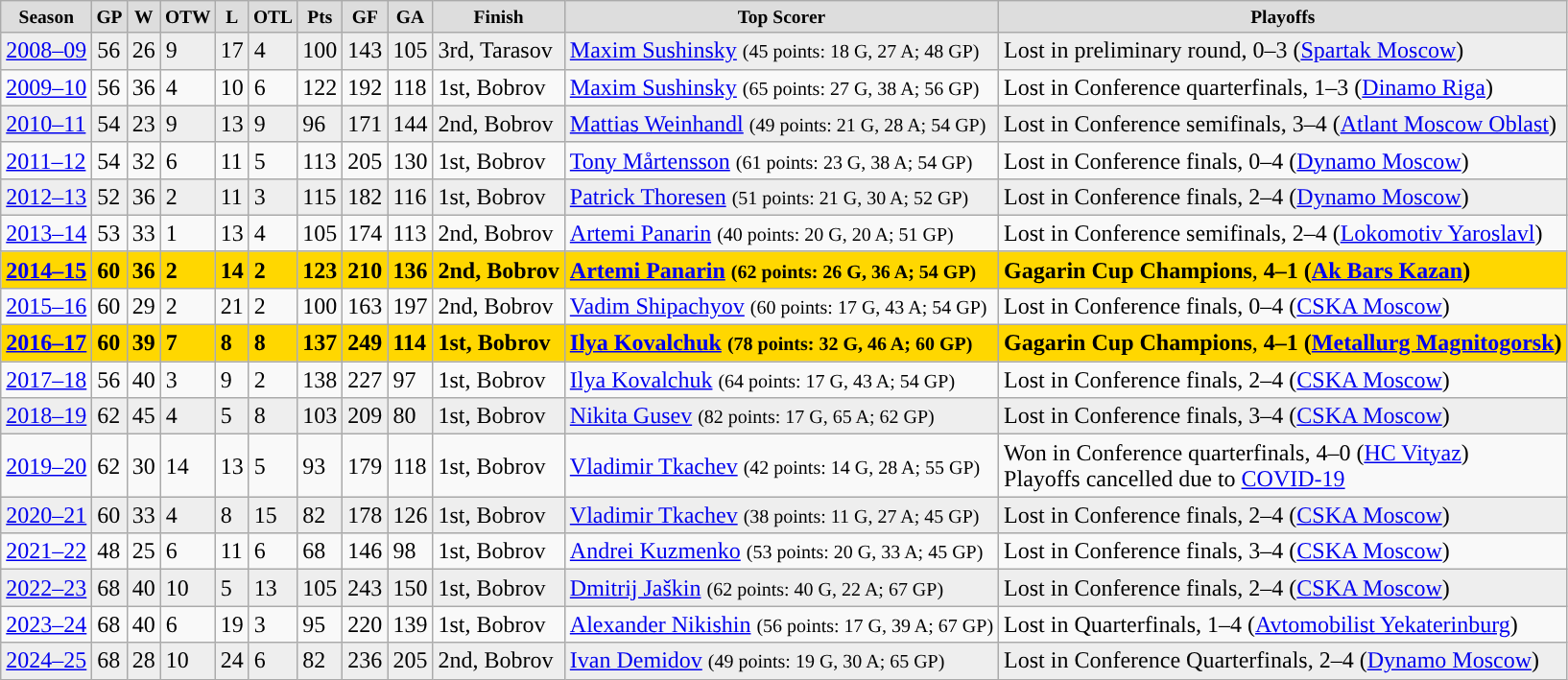<table class="wikitable">
<tr style="text-align:center; font-size:small; background:#ddd; padding:5px;"|>
<td><strong>Season</strong></td>
<td><strong>GP</strong></td>
<td><strong>W</strong></td>
<td><strong>OTW</strong></td>
<td><strong>L</strong></td>
<td><strong>OTL</strong></td>
<td><strong>Pts</strong></td>
<td><strong>GF</strong></td>
<td><strong>GA</strong></td>
<td><strong>Finish</strong></td>
<td><strong>Top Scorer</strong></td>
<td><strong>Playoffs</strong></td>
</tr>
<tr style="background:#eee;">
<td><a href='#'>2008–09</a></td>
<td>56</td>
<td>26</td>
<td>9</td>
<td>17</td>
<td>4</td>
<td>100</td>
<td>143</td>
<td>105</td>
<td>3rd, Tarasov</td>
<td><a href='#'>Maxim Sushinsky</a> <small>(45 points: 18 G, 27 A; 48 GP)</small></td>
<td>Lost in preliminary round, 0–3 (<a href='#'>Spartak Moscow</a>)</td>
</tr>
<tr>
<td><a href='#'>2009–10</a></td>
<td>56</td>
<td>36</td>
<td>4</td>
<td>10</td>
<td>6</td>
<td>122</td>
<td>192</td>
<td>118</td>
<td>1st, Bobrov</td>
<td><a href='#'>Maxim Sushinsky</a> <small>(65 points: 27 G, 38 A; 56 GP)</small></td>
<td>Lost in Conference quarterfinals, 1–3 (<a href='#'>Dinamo Riga</a>)</td>
</tr>
<tr style="background:#eee;">
<td><a href='#'>2010–11</a></td>
<td>54</td>
<td>23</td>
<td>9</td>
<td>13</td>
<td>9</td>
<td>96</td>
<td>171</td>
<td>144</td>
<td>2nd, Bobrov</td>
<td><a href='#'>Mattias Weinhandl</a> <small>(49 points: 21 G, 28 A; 54 GP)</small></td>
<td>Lost in Conference semifinals, 3–4 (<a href='#'>Atlant Moscow Oblast</a>)</td>
</tr>
<tr>
<td><a href='#'>2011–12</a></td>
<td>54</td>
<td>32</td>
<td>6</td>
<td>11</td>
<td>5</td>
<td>113</td>
<td>205</td>
<td>130</td>
<td>1st, Bobrov</td>
<td><a href='#'>Tony Mårtensson</a> <small>(61 points: 23 G, 38 A; 54 GP)</small></td>
<td>Lost in Conference finals, 0–4 (<a href='#'>Dynamo Moscow</a>)</td>
</tr>
<tr style="background:#eee;">
<td><a href='#'>2012–13</a></td>
<td>52</td>
<td>36</td>
<td>2</td>
<td>11</td>
<td>3</td>
<td>115</td>
<td>182</td>
<td>116</td>
<td>1st, Bobrov</td>
<td><a href='#'>Patrick Thoresen</a> <small>(51 points: 21 G, 30 A; 52 GP)</small></td>
<td>Lost in Conference finals, 2–4 (<a href='#'>Dynamo Moscow</a>)</td>
</tr>
<tr>
<td><a href='#'>2013–14</a></td>
<td>53</td>
<td>33</td>
<td>1</td>
<td>13</td>
<td>4</td>
<td>105</td>
<td>174</td>
<td>113</td>
<td>2nd, Bobrov</td>
<td><a href='#'>Artemi Panarin</a> <small>(40 points: 20 G, 20 A; 51 GP)</small></td>
<td>Lost in Conference semifinals, 2–4 (<a href='#'>Lokomotiv Yaroslavl</a>)</td>
</tr>
<tr style="background:gold;">
<td><strong><a href='#'>2014–15</a></strong></td>
<td><strong>60</strong></td>
<td><strong>36</strong></td>
<td><strong>2</strong></td>
<td><strong>14</strong></td>
<td><strong>2</strong></td>
<td><strong>123</strong></td>
<td><strong>210</strong></td>
<td><strong>136</strong></td>
<td><strong>2nd, Bobrov</strong></td>
<td><strong><a href='#'>Artemi Panarin</a></strong> <small><strong>(62 points: 26 G, 36 A; 54 GP)</strong></small></td>
<td><strong>Gagarin Cup Champions</strong>, <strong>4–1</strong> <strong>(<a href='#'>Ak Bars Kazan</a>)</strong></td>
</tr>
<tr>
<td><a href='#'>2015–16</a></td>
<td>60</td>
<td>29</td>
<td>2</td>
<td>21</td>
<td>2</td>
<td>100</td>
<td>163</td>
<td>197</td>
<td>2nd, Bobrov</td>
<td><a href='#'>Vadim Shipachyov</a> <small>(60 points: 17 G, 43 A; 54 GP)</small></td>
<td>Lost in Conference finals, 0–4 (<a href='#'>CSKA Moscow</a>)</td>
</tr>
<tr style="background:gold;">
<td><strong><a href='#'>2016–17</a></strong></td>
<td><strong>60</strong></td>
<td><strong>39</strong></td>
<td><strong>7</strong></td>
<td><strong>8</strong></td>
<td><strong>8</strong></td>
<td><strong>137</strong></td>
<td><strong>249</strong></td>
<td><strong>114</strong></td>
<td><strong>1st, Bobrov</strong></td>
<td><strong><a href='#'>Ilya Kovalchuk</a></strong> <small><strong>(78 points: 32 G, 46 A; 60 GP)</strong></small></td>
<td><strong>Gagarin Cup Champions</strong>, <strong>4–1</strong> <strong>(<a href='#'>Metallurg Magnitogorsk</a>)</strong></td>
</tr>
<tr>
<td><a href='#'>2017–18</a></td>
<td>56</td>
<td>40</td>
<td>3</td>
<td>9</td>
<td>2</td>
<td>138</td>
<td>227</td>
<td>97</td>
<td>1st, Bobrov</td>
<td><a href='#'>Ilya Kovalchuk</a> <small>(64 points: 17 G, 43 A; 54 GP)</small></td>
<td>Lost in Conference finals, 2–4 (<a href='#'>CSKA Moscow</a>)</td>
</tr>
<tr style="background:#eee;">
<td><a href='#'>2018–19</a></td>
<td>62</td>
<td>45</td>
<td>4</td>
<td>5</td>
<td>8</td>
<td>103</td>
<td>209</td>
<td>80</td>
<td>1st, Bobrov</td>
<td><a href='#'>Nikita Gusev</a> <small>(82 points: 17 G, 65 A; 62 GP)</small></td>
<td>Lost in Conference finals, 3–4 (<a href='#'>CSKA Moscow</a>)</td>
</tr>
<tr>
<td><a href='#'>2019–20</a></td>
<td>62</td>
<td>30</td>
<td>14</td>
<td>13</td>
<td>5</td>
<td>93</td>
<td>179</td>
<td>118</td>
<td>1st, Bobrov</td>
<td><a href='#'>Vladimir Tkachev</a> <small>(42 points: 14 G, 28 A; 55 GP)</small></td>
<td>Won in Conference quarterfinals, 4–0 (<a href='#'>HC Vityaz</a>)<br>Playoffs cancelled due to <a href='#'>COVID-19</a></td>
</tr>
<tr style="background:#eee;">
<td><a href='#'>2020–21</a></td>
<td>60</td>
<td>33</td>
<td>4</td>
<td>8</td>
<td>15</td>
<td>82</td>
<td>178</td>
<td>126</td>
<td>1st, Bobrov</td>
<td><a href='#'>Vladimir Tkachev</a> <small>(38 points: 11 G, 27 A; 45 GP)</small></td>
<td>Lost in Conference finals, 2–4 (<a href='#'>CSKA Moscow</a>)</td>
</tr>
<tr>
<td><a href='#'>2021–22</a></td>
<td>48</td>
<td>25</td>
<td>6</td>
<td>11</td>
<td>6</td>
<td>68</td>
<td>146</td>
<td>98</td>
<td>1st, Bobrov</td>
<td><a href='#'>Andrei Kuzmenko</a> <small>(53 points: 20 G, 33 A; 45 GP)</small></td>
<td>Lost in Conference finals, 3–4 (<a href='#'>CSKA Moscow</a>)</td>
</tr>
<tr style="background:#eee;">
<td><a href='#'>2022–23</a></td>
<td>68</td>
<td>40</td>
<td>10</td>
<td>5</td>
<td>13</td>
<td>105</td>
<td>243</td>
<td>150</td>
<td>1st, Bobrov</td>
<td><a href='#'>Dmitrij Jaškin</a> <small>(62 points: 40 G, 22 A; 67 GP)</small></td>
<td>Lost in Conference finals, 2–4 (<a href='#'>CSKA Moscow</a>)</td>
</tr>
<tr>
<td><a href='#'>2023–24</a></td>
<td>68</td>
<td>40</td>
<td>6</td>
<td>19</td>
<td>3</td>
<td>95</td>
<td>220</td>
<td>139</td>
<td>1st, Bobrov</td>
<td><a href='#'>Alexander Nikishin</a> <small>(56 points: 17 G, 39 A; 67 GP)</small></td>
<td>Lost in Quarterfinals, 1–4 (<a href='#'>Avtomobilist Yekaterinburg</a>)</td>
</tr>
<tr style="background:#eee;">
<td><a href='#'>2024–25</a></td>
<td>68</td>
<td>28</td>
<td>10</td>
<td>24</td>
<td>6</td>
<td>82</td>
<td>236</td>
<td>205</td>
<td>2nd, Bobrov</td>
<td><a href='#'>Ivan Demidov</a> <small>(49 points: 19 G, 30 A; 65 GP)</small></td>
<td>Lost in Conference Quarterfinals, 2–4 (<a href='#'>Dynamo Moscow</a>)</td>
</tr>
</table>
